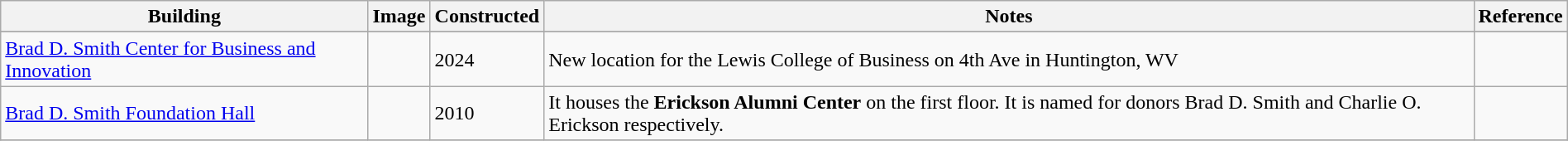<table class="wikitable sortable" style="width:100%">
<tr>
<th style="width:*;">Building</th>
<th style="width:*;" class="unsortable">Image</th>
<th style="width:*;">Constructed</th>
<th style="width:*;" class="unsortable">Notes</th>
<th style="width:*;" class="unsortable">Reference</th>
</tr>
<tr valign="top">
</tr>
<tr>
<td><a href='#'>Brad D. Smith Center for Business and Innovation</a></td>
<td></td>
<td>2024</td>
<td>New location for the Lewis College of Business on 4th Ave in Huntington, WV</td>
<td></td>
</tr>
<tr>
<td><a href='#'>Brad D. Smith Foundation Hall</a></td>
<td></td>
<td>2010</td>
<td>It houses the <strong>Erickson Alumni Center</strong> on the first floor. It is named for donors Brad D. Smith and Charlie O. Erickson respectively.</td>
<td></td>
</tr>
<tr>
</tr>
</table>
